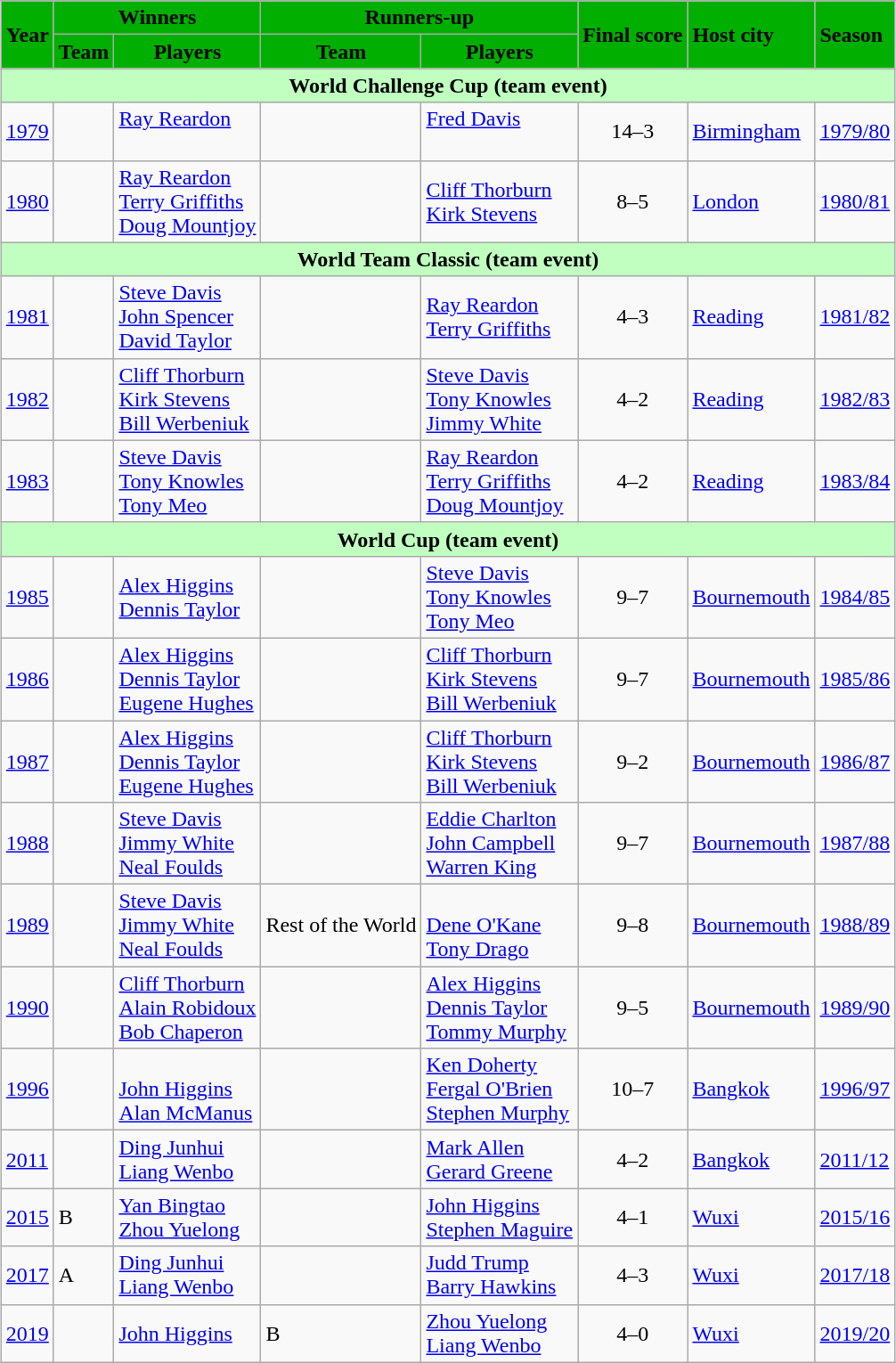<table class="wikitable" style="margin: auto">
<tr>
<th rowspan=2 style="text-align: center; background-color: #00af00">Year</th>
<th colspan=2 style="text-align: center; background-color: #00af00">Winners</th>
<th colspan=2 style="text-align: center; background-color: #00af00">Runners-up</th>
<th rowspan=2 style="text-align: left; background-color: #00af00">Final score</th>
<th rowspan=2 style="text-align: left; background-color: #00af00">Host city</th>
<th rowspan=2 style="text-align: left; background-color: #00af00">Season</th>
</tr>
<tr>
<th style="text-align: center; background-color: #00af00">Team</th>
<th style="text-align: center; background-color: #00af00">Players</th>
<th style="text-align: center; background-color: #00af00">Team</th>
<th style="text-align: center; background-color: #00af00">Players</th>
</tr>
<tr>
<th colspan=8 style="text-align: center; background-color: #c0ffc0">World Challenge Cup (team event)</th>
</tr>
<tr>
<td><a href='#'>1979</a></td>
<td></td>
<td> <a href='#'>Ray Reardon</a><br><br></td>
<td></td>
<td> <a href='#'>Fred Davis</a><br><br></td>
<td style="text-align: center">14–3</td>
<td> <a href='#'>Birmingham</a></td>
<td><a href='#'>1979/80</a></td>
</tr>
<tr>
<td><a href='#'>1980</a></td>
<td></td>
<td> <a href='#'>Ray Reardon</a><br> <a href='#'>Terry Griffiths</a><br> <a href='#'>Doug Mountjoy</a></td>
<td></td>
<td> <a href='#'>Cliff Thorburn</a><br> <a href='#'>Kirk Stevens</a><br></td>
<td style="text-align: center">8–5</td>
<td> <a href='#'>London</a></td>
<td><a href='#'>1980/81</a></td>
</tr>
<tr>
<th colspan=8 style="text-align: center; background-color: #c0ffc0">World Team Classic (team event)</th>
</tr>
<tr>
<td><a href='#'>1981</a></td>
<td></td>
<td> <a href='#'>Steve Davis</a><br> <a href='#'>John Spencer</a><br> <a href='#'>David Taylor</a></td>
<td></td>
<td> <a href='#'>Ray Reardon</a><br> <a href='#'>Terry Griffiths</a><br></td>
<td style="text-align: center">4–3</td>
<td> <a href='#'>Reading</a></td>
<td><a href='#'>1981/82</a></td>
</tr>
<tr>
<td><a href='#'>1982</a></td>
<td></td>
<td> <a href='#'>Cliff Thorburn</a><br> <a href='#'>Kirk Stevens</a><br> <a href='#'>Bill Werbeniuk</a></td>
<td></td>
<td> <a href='#'>Steve Davis</a><br> <a href='#'>Tony Knowles</a><br> <a href='#'>Jimmy White</a></td>
<td style="text-align: center">4–2</td>
<td> <a href='#'>Reading</a></td>
<td><a href='#'>1982/83</a></td>
</tr>
<tr>
<td><a href='#'>1983</a></td>
<td></td>
<td> <a href='#'>Steve Davis</a><br> <a href='#'>Tony Knowles</a><br> <a href='#'>Tony Meo</a></td>
<td></td>
<td> <a href='#'>Ray Reardon</a><br> <a href='#'>Terry Griffiths</a><br> <a href='#'>Doug Mountjoy</a></td>
<td style="text-align: center">4–2</td>
<td> <a href='#'>Reading</a></td>
<td><a href='#'>1983/84</a></td>
</tr>
<tr>
<th colspan=8 style="text-align: center; background-color: #c0ffc0">World Cup (team event)</th>
</tr>
<tr>
<td><a href='#'>1985</a></td>
<td></td>
<td> <a href='#'>Alex Higgins</a><br>  <a href='#'>Dennis Taylor</a><br></td>
<td></td>
<td> <a href='#'>Steve Davis</a><br> <a href='#'>Tony Knowles</a><br> <a href='#'>Tony Meo</a></td>
<td style="text-align: center">9–7</td>
<td> <a href='#'>Bournemouth</a></td>
<td><a href='#'>1984/85</a></td>
</tr>
<tr>
<td><a href='#'>1986</a></td>
<td></td>
<td> <a href='#'>Alex Higgins</a><br>  <a href='#'>Dennis Taylor</a><br> <a href='#'>Eugene Hughes</a></td>
<td></td>
<td> <a href='#'>Cliff Thorburn</a><br> <a href='#'>Kirk Stevens</a><br> <a href='#'>Bill Werbeniuk</a></td>
<td style="text-align: center">9–7</td>
<td> <a href='#'>Bournemouth</a></td>
<td><a href='#'>1985/86</a></td>
</tr>
<tr>
<td><a href='#'>1987</a></td>
<td></td>
<td> <a href='#'>Alex Higgins</a><br>  <a href='#'>Dennis Taylor</a><br> <a href='#'>Eugene Hughes</a></td>
<td></td>
<td> <a href='#'>Cliff Thorburn</a><br> <a href='#'>Kirk Stevens</a><br> <a href='#'>Bill Werbeniuk</a></td>
<td style="text-align: center">9–2</td>
<td> <a href='#'>Bournemouth</a></td>
<td><a href='#'>1986/87</a></td>
</tr>
<tr>
<td><a href='#'>1988</a></td>
<td></td>
<td> <a href='#'>Steve Davis</a><br> <a href='#'>Jimmy White</a><br> <a href='#'>Neal Foulds</a></td>
<td></td>
<td> <a href='#'>Eddie Charlton</a><br> <a href='#'>John Campbell</a><br> <a href='#'>Warren King</a></td>
<td style="text-align: center">9–7</td>
<td> <a href='#'>Bournemouth</a></td>
<td><a href='#'>1987/88</a></td>
</tr>
<tr>
<td><a href='#'>1989</a></td>
<td></td>
<td> <a href='#'>Steve Davis</a><br> <a href='#'>Jimmy White</a><br> <a href='#'>Neal Foulds</a></td>
<td>Rest of the World</td>
<td><br> <a href='#'>Dene O'Kane</a><br> <a href='#'>Tony Drago</a></td>
<td style="text-align: center">9–8</td>
<td> <a href='#'>Bournemouth</a></td>
<td><a href='#'>1988/89</a></td>
</tr>
<tr>
<td><a href='#'>1990</a></td>
<td></td>
<td> <a href='#'>Cliff Thorburn</a><br> <a href='#'>Alain Robidoux</a><br> <a href='#'>Bob Chaperon</a></td>
<td></td>
<td> <a href='#'>Alex Higgins</a><br> <a href='#'>Dennis Taylor</a><br> <a href='#'>Tommy Murphy</a></td>
<td style="text-align: center">9–5</td>
<td> <a href='#'>Bournemouth</a></td>
<td><a href='#'>1989/90</a></td>
</tr>
<tr>
<td><a href='#'>1996</a></td>
<td></td>
<td><br> <a href='#'>John Higgins</a><br> <a href='#'>Alan McManus</a></td>
<td></td>
<td> <a href='#'>Ken Doherty</a><br> <a href='#'>Fergal O'Brien</a><br> <a href='#'>Stephen Murphy</a></td>
<td style="text-align: center">10–7</td>
<td> <a href='#'>Bangkok</a></td>
<td><a href='#'>1996/97</a></td>
</tr>
<tr>
<td><a href='#'>2011</a></td>
<td></td>
<td> <a href='#'>Ding Junhui</a><br> <a href='#'>Liang Wenbo</a></td>
<td></td>
<td> <a href='#'>Mark Allen</a><br> <a href='#'>Gerard Greene</a></td>
<td style="text-align: center">4–2</td>
<td> <a href='#'>Bangkok</a></td>
<td><a href='#'>2011/12</a></td>
</tr>
<tr>
<td><a href='#'>2015</a></td>
<td> B</td>
<td> <a href='#'>Yan Bingtao</a><br> <a href='#'>Zhou Yuelong</a></td>
<td></td>
<td> <a href='#'>John Higgins</a><br> <a href='#'>Stephen Maguire</a></td>
<td style="text-align: center">4–1</td>
<td> <a href='#'>Wuxi</a></td>
<td><a href='#'>2015/16</a></td>
</tr>
<tr>
<td><a href='#'>2017</a></td>
<td> A</td>
<td> <a href='#'>Ding Junhui</a><br> <a href='#'>Liang Wenbo</a></td>
<td></td>
<td> <a href='#'>Judd Trump</a><br> <a href='#'>Barry Hawkins</a></td>
<td style="text-align: center">4–3</td>
<td> <a href='#'>Wuxi</a></td>
<td><a href='#'>2017/18</a></td>
</tr>
<tr>
<td><a href='#'>2019</a></td>
<td></td>
<td> <a href='#'>John Higgins</a><br></td>
<td> B</td>
<td> <a href='#'>Zhou Yuelong</a><br> <a href='#'>Liang Wenbo</a></td>
<td style="text-align: center">4–0</td>
<td> <a href='#'>Wuxi</a></td>
<td><a href='#'>2019/20</a></td>
</tr>
</table>
